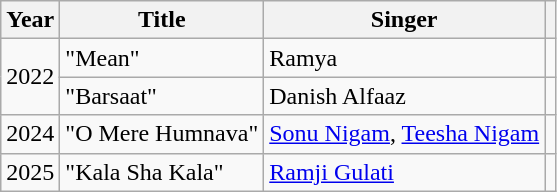<table class="wikitable sortable">
<tr>
<th>Year</th>
<th>Title</th>
<th>Singer</th>
<th class="unsortable" scope="col"></th>
</tr>
<tr>
<td rowspan="2">2022</td>
<td>"Mean"</td>
<td>Ramya</td>
<td></td>
</tr>
<tr>
<td>"Barsaat"</td>
<td>Danish Alfaaz</td>
<td></td>
</tr>
<tr>
<td>2024</td>
<td>"O Mere Humnava"</td>
<td><a href='#'>Sonu Nigam</a>, <a href='#'>Teesha Nigam</a></td>
<td></td>
</tr>
<tr>
<td>2025</td>
<td>"Kala Sha Kala"</td>
<td><a href='#'>Ramji Gulati</a></td>
<td></td>
</tr>
</table>
